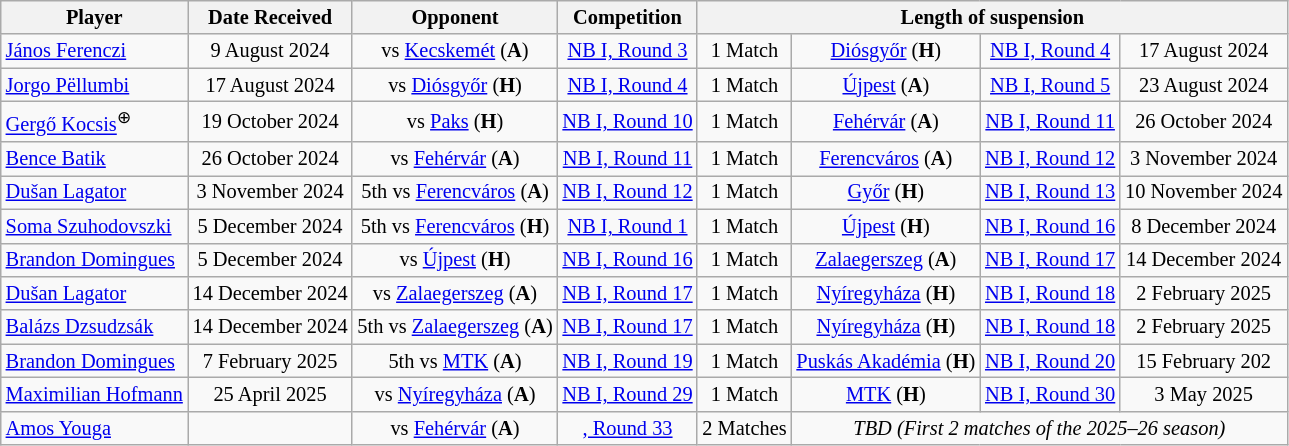<table class="wikitable zebra" style="text-align:center; font-size:85%;">
<tr>
<th>Player</th>
<th>Date Received</th>
<th>Opponent</th>
<th>Competition</th>
<th colspan="4">Length of suspension</th>
</tr>
<tr>
<td align="left"> <a href='#'>János Ferenczi</a></td>
<td>9 August 2024</td>
<td> vs <a href='#'>Kecskemét</a> (<strong>A</strong>)</td>
<td><a href='#'>NB I, Round 3</a></td>
<td>1 Match</td>
<td><a href='#'>Diósgyőr</a> (<strong>H</strong>)</td>
<td><a href='#'>NB I, Round 4</a></td>
<td>17 August 2024</td>
</tr>
<tr>
<td align="left"> <a href='#'>Jorgo Pëllumbi</a></td>
<td>17 August 2024</td>
<td> vs <a href='#'>Diósgyőr</a> (<strong>H</strong>)</td>
<td><a href='#'>NB I, Round 4</a></td>
<td>1 Match</td>
<td><a href='#'>Újpest</a> (<strong>A</strong>)</td>
<td><a href='#'>NB I, Round 5</a></td>
<td>23 August 2024</td>
</tr>
<tr>
<td align="left"> <a href='#'>Gergő Kocsis</a><sup>⊕</sup></td>
<td>19 October 2024</td>
<td> vs <a href='#'>Paks</a> (<strong>H</strong>)</td>
<td><a href='#'>NB I, Round 10</a></td>
<td>1 Match</td>
<td><a href='#'>Fehérvár</a> (<strong>A</strong>)</td>
<td><a href='#'>NB I, Round 11</a></td>
<td>26 October 2024</td>
</tr>
<tr>
<td align="left"> <a href='#'>Bence Batik</a></td>
<td>26 October 2024</td>
<td> vs <a href='#'>Fehérvár</a> (<strong>A</strong>)</td>
<td><a href='#'>NB I, Round 11</a></td>
<td>1 Match</td>
<td><a href='#'>Ferencváros</a> (<strong>A</strong>)</td>
<td><a href='#'>NB I, Round 12</a></td>
<td>3 November 2024</td>
</tr>
<tr>
<td align="left"> <a href='#'>Dušan Lagator</a></td>
<td>3 November 2024</td>
<td>5th  vs <a href='#'>Ferencváros</a> (<strong>A</strong>)</td>
<td><a href='#'>NB I, Round 12</a></td>
<td>1 Match</td>
<td><a href='#'>Győr</a> (<strong>H</strong>)</td>
<td><a href='#'>NB I, Round 13</a></td>
<td>10 November 2024</td>
</tr>
<tr>
<td align="left"> <a href='#'>Soma Szuhodovszki</a></td>
<td>5 December 2024</td>
<td>5th  vs <a href='#'>Ferencváros</a> (<strong>H</strong>)</td>
<td><a href='#'>NB I, Round 1</a></td>
<td>1 Match</td>
<td><a href='#'>Újpest</a> (<strong>H</strong>)</td>
<td><a href='#'>NB I, Round 16</a></td>
<td>8 December 2024</td>
</tr>
<tr>
<td align="left"> <a href='#'>Brandon Domingues</a></td>
<td>5 December 2024</td>
<td> vs <a href='#'>Újpest</a> (<strong>H</strong>)</td>
<td><a href='#'>NB I, Round 16</a></td>
<td>1 Match</td>
<td><a href='#'>Zalaegerszeg</a> (<strong>A</strong>)</td>
<td><a href='#'>NB I, Round 17</a></td>
<td>14 December 2024</td>
</tr>
<tr>
<td align="left"> <a href='#'>Dušan Lagator</a></td>
<td>14 December 2024</td>
<td> vs <a href='#'>Zalaegerszeg</a> (<strong>A</strong>)</td>
<td><a href='#'>NB I, Round 17</a></td>
<td>1 Match</td>
<td><a href='#'>Nyíregyháza</a> (<strong>H</strong>)</td>
<td><a href='#'>NB I, Round 18</a></td>
<td>2 February 2025</td>
</tr>
<tr>
<td align="left"> <a href='#'>Balázs Dzsudzsák</a></td>
<td>14 December 2024</td>
<td>5th  vs <a href='#'>Zalaegerszeg</a> (<strong>A</strong>)</td>
<td><a href='#'>NB I, Round 17</a></td>
<td>1 Match</td>
<td><a href='#'>Nyíregyháza</a> (<strong>H</strong>)</td>
<td><a href='#'>NB I, Round 18</a></td>
<td>2 February 2025</td>
</tr>
<tr>
<td align="left"> <a href='#'>Brandon Domingues</a></td>
<td>7 February 2025</td>
<td>5th  vs <a href='#'>MTK</a> (<strong>A</strong>)</td>
<td><a href='#'>NB I, Round 19</a></td>
<td>1 Match</td>
<td><a href='#'>Puskás Akadémia</a> (<strong>H</strong>)</td>
<td><a href='#'>NB I, Round 20</a></td>
<td>15 February 202</td>
</tr>
<tr>
<td align="left"> <a href='#'>Maximilian Hofmann</a></td>
<td>25 April 2025</td>
<td> vs <a href='#'>Nyíregyháza</a> (<strong>A</strong>)</td>
<td><a href='#'>NB I, Round 29</a></td>
<td>1 Match</td>
<td><a href='#'>MTK</a> (<strong>H</strong>)</td>
<td><a href='#'>NB I, Round 30</a></td>
<td>3 May 2025</td>
</tr>
<tr>
<td align="left"> <a href='#'>Amos Youga</a></td>
<td></td>
<td> vs <a href='#'>Fehérvár</a> (<strong>A</strong>)</td>
<td><a href='#'>, Round 33</a></td>
<td>2 Matches</td>
<td colspan="3"><em>TBD (First 2 matches of the 2025–26 season)</em></td>
</tr>
</table>
